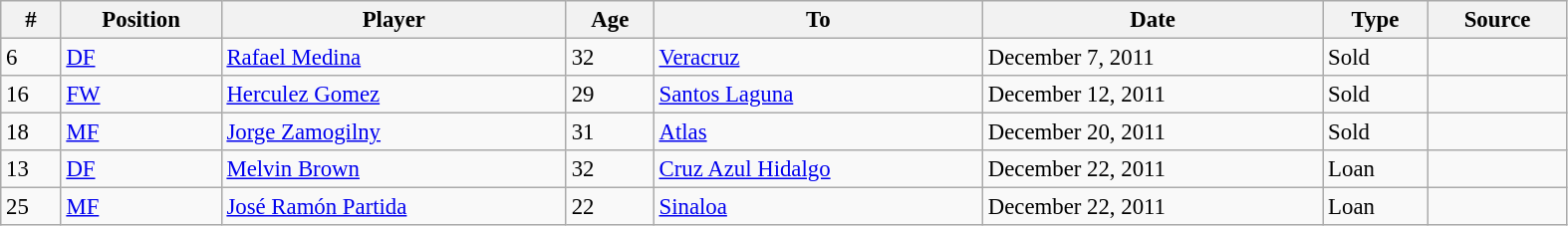<table class="wikitable sortable" style="width:83%; text-align:center; font-size:95%; text-align:left;">
<tr>
<th><strong>#</strong></th>
<th><strong>Position</strong></th>
<th><strong>Player</strong></th>
<th><strong>Age</strong></th>
<th><strong>To</strong></th>
<th><strong>Date</strong></th>
<th><strong>Type</strong></th>
<th><strong>Source</strong></th>
</tr>
<tr>
<td>6</td>
<td><a href='#'>DF</a></td>
<td> <a href='#'>Rafael Medina</a></td>
<td>32</td>
<td> <a href='#'>Veracruz</a></td>
<td>December 7, 2011</td>
<td>Sold</td>
<td></td>
</tr>
<tr>
<td>16</td>
<td><a href='#'>FW</a></td>
<td> <a href='#'>Herculez Gomez</a></td>
<td>29</td>
<td> <a href='#'>Santos Laguna</a></td>
<td>December 12, 2011</td>
<td>Sold</td>
<td></td>
</tr>
<tr>
<td>18</td>
<td><a href='#'>MF</a></td>
<td> <a href='#'>Jorge Zamogilny</a></td>
<td>31</td>
<td> <a href='#'>Atlas</a></td>
<td>December 20, 2011</td>
<td>Sold</td>
<td></td>
</tr>
<tr>
<td>13</td>
<td><a href='#'>DF</a></td>
<td> <a href='#'>Melvin Brown</a></td>
<td>32</td>
<td> <a href='#'>Cruz Azul Hidalgo</a></td>
<td>December 22, 2011</td>
<td>Loan</td>
<td></td>
</tr>
<tr>
<td>25</td>
<td><a href='#'>MF</a></td>
<td> <a href='#'>José Ramón Partida</a></td>
<td>22</td>
<td> <a href='#'>Sinaloa</a></td>
<td>December 22, 2011</td>
<td>Loan</td>
<td></td>
</tr>
</table>
